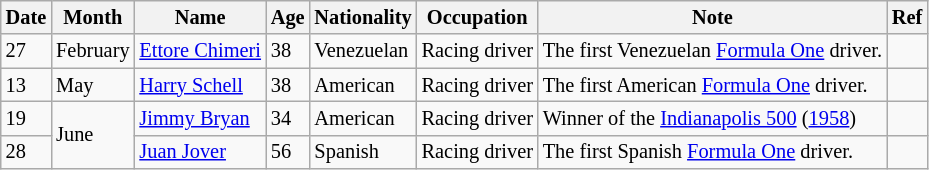<table class="wikitable" style="font-size:85%;">
<tr>
<th>Date</th>
<th>Month</th>
<th>Name</th>
<th>Age</th>
<th>Nationality</th>
<th>Occupation</th>
<th>Note</th>
<th>Ref</th>
</tr>
<tr>
<td>27</td>
<td>February</td>
<td><a href='#'>Ettore Chimeri</a></td>
<td>38</td>
<td>Venezuelan</td>
<td>Racing driver</td>
<td>The first Venezuelan <a href='#'>Formula One</a> driver.</td>
<td></td>
</tr>
<tr>
<td>13</td>
<td>May</td>
<td><a href='#'>Harry Schell</a></td>
<td>38</td>
<td>American</td>
<td>Racing driver</td>
<td>The first American <a href='#'>Formula One</a> driver.</td>
<td></td>
</tr>
<tr>
<td>19</td>
<td rowspan=2>June</td>
<td><a href='#'>Jimmy Bryan</a></td>
<td>34</td>
<td>American</td>
<td>Racing driver</td>
<td>Winner of the <a href='#'>Indianapolis 500</a> (<a href='#'>1958</a>)</td>
<td></td>
</tr>
<tr>
<td>28</td>
<td><a href='#'>Juan Jover</a></td>
<td>56</td>
<td>Spanish</td>
<td>Racing driver</td>
<td>The first Spanish <a href='#'>Formula One</a> driver.</td>
<td></td>
</tr>
</table>
